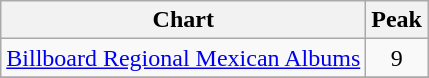<table class="wikitable">
<tr>
<th align="left">Chart</th>
<th align="center">Peak</th>
</tr>
<tr>
<td align="left"><a href='#'>Billboard Regional Mexican Albums</a></td>
<td align="center">9</td>
</tr>
<tr>
</tr>
</table>
